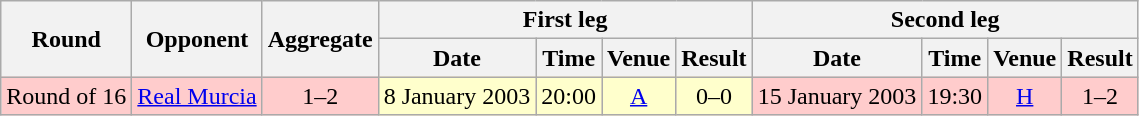<table class="wikitable" style="font-size:100%; text-align:center">
<tr>
<th rowspan="2">Round</th>
<th rowspan="2">Opponent</th>
<th rowspan="2">Aggregate</th>
<th colspan="4">First leg</th>
<th colspan="4">Second leg</th>
</tr>
<tr>
<th>Date</th>
<th>Time</th>
<th>Venue</th>
<th>Result</th>
<th>Date</th>
<th>Time</th>
<th>Venue</th>
<th>Result</th>
</tr>
<tr bgcolor= FFCCCC>
<td>Round of 16</td>
<td><a href='#'>Real Murcia</a></td>
<td>1–2</td>
<td bgcolor="#FFFFCC">8 January 2003</td>
<td bgcolor="#FFFFCC">20:00</td>
<td bgcolor="#FFFFCC"><a href='#'>A</a></td>
<td bgcolor="#FFFFCC">0–0</td>
<td>15 January 2003</td>
<td>19:30</td>
<td><a href='#'>H</a></td>
<td>1–2</td>
</tr>
</table>
